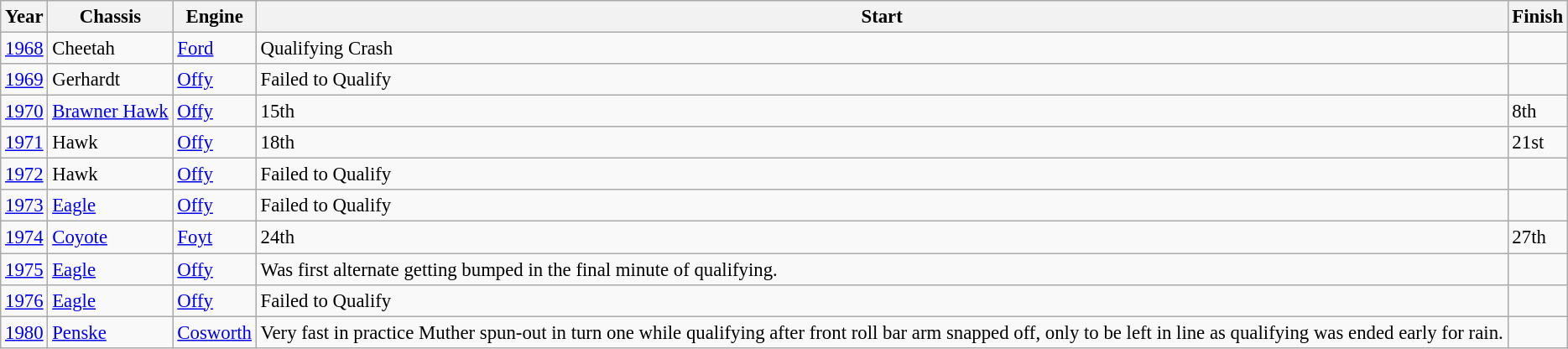<table class="wikitable" style="font-size: 95%;">
<tr>
<th>Year</th>
<th>Chassis</th>
<th>Engine</th>
<th>Start</th>
<th>Finish</th>
</tr>
<tr>
<td><a href='#'>1968</a></td>
<td>Cheetah</td>
<td><a href='#'>Ford</a></td>
<td>Qualifying Crash</td>
<td></td>
</tr>
<tr>
<td><a href='#'>1969</a></td>
<td>Gerhardt</td>
<td><a href='#'>Offy</a></td>
<td>Failed to Qualify</td>
<td></td>
</tr>
<tr>
<td><a href='#'>1970</a></td>
<td><a href='#'>Brawner Hawk</a></td>
<td><a href='#'>Offy</a></td>
<td>15th</td>
<td>8th</td>
</tr>
<tr>
<td><a href='#'>1971</a></td>
<td>Hawk</td>
<td><a href='#'>Offy</a></td>
<td>18th</td>
<td>21st</td>
</tr>
<tr>
<td><a href='#'>1972</a></td>
<td>Hawk</td>
<td><a href='#'>Offy</a></td>
<td>Failed to Qualify</td>
<td></td>
</tr>
<tr>
<td><a href='#'>1973</a></td>
<td><a href='#'>Eagle</a></td>
<td><a href='#'>Offy</a></td>
<td>Failed to Qualify</td>
<td></td>
</tr>
<tr>
<td><a href='#'>1974</a></td>
<td><a href='#'>Coyote</a></td>
<td><a href='#'>Foyt</a></td>
<td>24th</td>
<td>27th</td>
</tr>
<tr>
<td><a href='#'>1975</a></td>
<td><a href='#'>Eagle</a></td>
<td><a href='#'>Offy</a></td>
<td>Was first alternate getting bumped in the final minute of qualifying.</td>
<td></td>
</tr>
<tr>
<td><a href='#'>1976</a></td>
<td><a href='#'>Eagle</a></td>
<td><a href='#'>Offy</a></td>
<td>Failed to Qualify</td>
<td></td>
</tr>
<tr>
<td><a href='#'>1980</a></td>
<td><a href='#'>Penske</a></td>
<td><a href='#'>Cosworth</a></td>
<td>Very fast in practice Muther spun-out in turn one while qualifying after front roll bar arm snapped off, only to be left in line as qualifying was ended early for rain.</td>
<td></td>
</tr>
</table>
